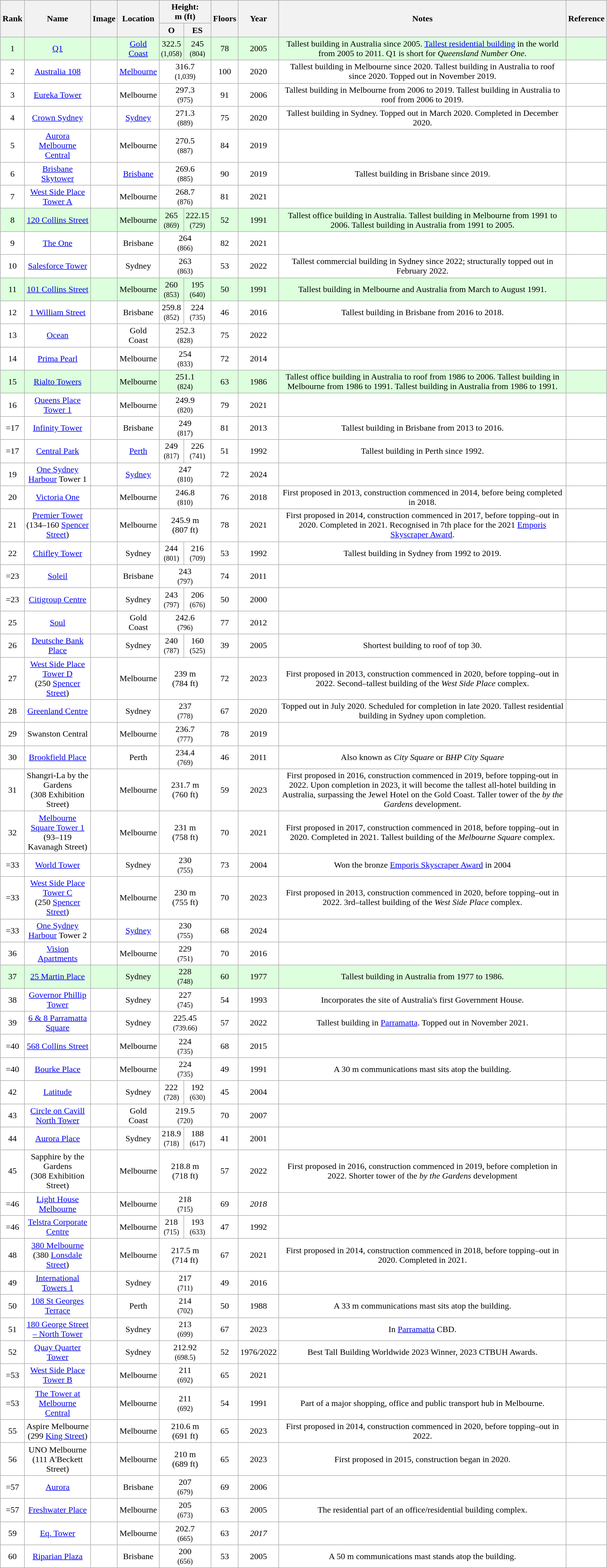<table class="wikitable sortable" style="text-align:center; border:#999; background:#fff; margin:auto; width:90%">
<tr style="background:#bdbbd7;">
<th style="text-align:center;" rowspan="2">Rank</th>
<th style="text-align:center;" rowspan="2">Name</th>
<th style="text-align:center;" rowspan="2">Image</th>
<th style="text-align:center;" rowspan="2">Location</th>
<th style="text-align:center;" colspan="2">Height:<br>m (ft)</th>
<th style="text-align:center;" rowspan="2">Floors</th>
<th style="text-align:center;" rowspan="2">Year</th>
<th style="text-align:center;" rowspan="2">Notes</th>
<th style="text-align:center;" rowspan="2">Reference</th>
</tr>
<tr>
<th align=center>O</th>
<th align=center>ES</th>
</tr>
<tr style="background:#dfd;">
<td>1</td>
<td><a href='#'>Q1</a></td>
<td></td>
<td><a href='#'>Gold Coast</a></td>
<td align=center>322.5<br><small>(1,058)</small></td>
<td align=center>245<br><small>(804)</small></td>
<td>78</td>
<td>2005</td>
<td>Tallest building in Australia since 2005. <a href='#'>Tallest residential building</a> in the world from 2005 to 2011. Q1 is short for <em>Queensland Number One</em>.</td>
<td></td>
</tr>
<tr>
<td>2</td>
<td><a href='#'>Australia 108</a></td>
<td></td>
<td><a href='#'>Melbourne</a></td>
<td style="text-align:center;" colspan="2">316.7<br><small>(1,039)</small></td>
<td>100</td>
<td>2020</td>
<td>Tallest building in Melbourne since 2020. Tallest building in Australia to roof since 2020. Topped out in November 2019.</td>
<td></td>
</tr>
<tr>
<td>3</td>
<td><a href='#'>Eureka Tower</a></td>
<td></td>
<td>Melbourne</td>
<td style="text-align:center;" colspan="2">297.3<br><small>(975)</small></td>
<td>91</td>
<td>2006</td>
<td>Tallest building in Melbourne from 2006 to 2019. Tallest building in Australia to roof from 2006 to 2019.</td>
<td></td>
</tr>
<tr>
<td>4</td>
<td><a href='#'>Crown Sydney</a></td>
<td></td>
<td><a href='#'>Sydney</a></td>
<td style="text-align:center;" colspan="2">271.3<br><small>(889)</small></td>
<td>75</td>
<td>2020</td>
<td>Tallest building in Sydney. Topped out in March 2020. Completed in December 2020.</td>
<td></td>
</tr>
<tr>
<td>5</td>
<td><a href='#'>Aurora Melbourne Central</a></td>
<td></td>
<td>Melbourne</td>
<td style="text-align:center;" colspan="2">270.5<br><small>(887)</small></td>
<td>84</td>
<td>2019</td>
<td></td>
<td></td>
</tr>
<tr>
<td>6</td>
<td><a href='#'>Brisbane Skytower</a></td>
<td></td>
<td><a href='#'>Brisbane</a></td>
<td style="text-align:center;" colspan="2">269.6<br><small>(885)</small></td>
<td>90</td>
<td>2019</td>
<td>Tallest building in Brisbane since 2019.</td>
<td></td>
</tr>
<tr>
<td>7</td>
<td><a href='#'>West Side Place Tower A</a></td>
<td></td>
<td>Melbourne</td>
<td style="text-align:center;" colspan="2">268.7<br><small>(876)</small></td>
<td>81</td>
<td>2021</td>
<td></td>
<td></td>
</tr>
<tr style="background:#dfd;">
<td>8</td>
<td><a href='#'>120 Collins Street</a></td>
<td></td>
<td>Melbourne</td>
<td align=center>265<br><small>(869)</small></td>
<td align=center>222.15<br><small>(729)</small></td>
<td>52</td>
<td>1991</td>
<td>Tallest office building in Australia. Tallest building in Melbourne from 1991 to 2006. Tallest building in Australia from 1991 to 2005.</td>
<td></td>
</tr>
<tr>
<td>9</td>
<td><a href='#'>The One</a></td>
<td></td>
<td>Brisbane</td>
<td style="text-align:center;" colspan="2">264<br><small>(866)</small></td>
<td>82</td>
<td>2021</td>
<td></td>
<td></td>
</tr>
<tr>
<td>10</td>
<td><a href='#'>Salesforce Tower</a></td>
<td></td>
<td>Sydney</td>
<td colspan="2">263<br><small>(863)</small></td>
<td>53</td>
<td>2022</td>
<td>Tallest commercial building in Sydney since 2022; structurally topped out in February 2022.</td>
<td></td>
</tr>
<tr style="background:#dfd;">
<td>11</td>
<td><a href='#'>101 Collins Street</a></td>
<td></td>
<td>Melbourne</td>
<td style="text-align:center;">260<br><small>(853)</small></td>
<td style="text-align:center;">195<br><small>(640)</small></td>
<td>50</td>
<td>1991</td>
<td>Tallest building in Melbourne and Australia from March to August 1991.</td>
<td></td>
</tr>
<tr>
<td>12</td>
<td><a href='#'>1 William Street</a></td>
<td></td>
<td>Brisbane</td>
<td style="text-align:center;">259.8<br><small>(852)</small></td>
<td style="text-align:center;">224<br><small>(735)</small></td>
<td>46</td>
<td>2016</td>
<td>Tallest building in Brisbane from 2016 to 2018.</td>
<td></td>
</tr>
<tr>
<td>13</td>
<td><a href='#'>Ocean</a></td>
<td></td>
<td>Gold Coast</td>
<td colspan="2" style="text-align:center;">252.3<br><small>(828)</small></td>
<td>75</td>
<td>2022</td>
<td></td>
<td></td>
</tr>
<tr>
<td>14</td>
<td><a href='#'>Prima Pearl</a></td>
<td></td>
<td>Melbourne</td>
<td colspan="2" style="text-align:center;">254<br><small>(833)</small></td>
<td>72</td>
<td>2014</td>
<td></td>
<td></td>
</tr>
<tr style="background:#dfd;">
<td>15</td>
<td><a href='#'>Rialto Towers</a></td>
<td></td>
<td>Melbourne</td>
<td colspan="2" style="text-align:center;">251.1<br><small>(824)</small></td>
<td>63</td>
<td>1986</td>
<td>Tallest office building in Australia to roof from 1986 to 2006. Tallest building in Melbourne from 1986 to 1991. Tallest building in Australia from 1986 to 1991.</td>
<td></td>
</tr>
<tr>
<td>16</td>
<td><a href='#'>Queens Place Tower 1</a></td>
<td></td>
<td>Melbourne</td>
<td colspan="2">249.9<br><small>(820)</small></td>
<td>79</td>
<td>2021</td>
<td></td>
<td></td>
</tr>
<tr>
<td>=17</td>
<td><a href='#'>Infinity Tower</a></td>
<td></td>
<td>Brisbane</td>
<td colspan="2" {style="text-align:center;">249<br><small>(817)</small></td>
<td>81</td>
<td>2013</td>
<td>Tallest building in Brisbane from 2013 to 2016.</td>
<td></td>
</tr>
<tr>
<td>=17</td>
<td><a href='#'>Central Park</a></td>
<td></td>
<td><a href='#'>Perth</a></td>
<td style="text-align:center;">249<br><small>(817)</small></td>
<td style="text-align:center;">226<br><small>(741)</small></td>
<td>51</td>
<td>1992</td>
<td>Tallest building in Perth since 1992.</td>
<td></td>
</tr>
<tr>
<td>19</td>
<td><a href='#'>One Sydney Harbour</a> Tower 1</td>
<td></td>
<td><a href='#'>Sydney</a></td>
<td colspan="2" style="text-align:center;">247<br><small>(810)</small></td>
<td>72</td>
<td>2024</td>
<td></td>
<td></td>
</tr>
<tr>
<td>20</td>
<td><a href='#'>Victoria One</a></td>
<td></td>
<td>Melbourne</td>
<td colspan="2" style="text-align:center;">246.8<br><small>(810)</small></td>
<td>76</td>
<td>2018</td>
<td>First proposed in 2013, construction commenced in 2014, before being completed in 2018.</td>
<td></td>
</tr>
<tr>
<td>21</td>
<td><a href='#'>Premier Tower</a><br>(134–160 <a href='#'>Spencer Street</a>)</td>
<td></td>
<td>Melbourne</td>
<td colspan="2">245.9 m<br>(807 ft)</td>
<td>78</td>
<td>2021</td>
<td>First proposed in 2014, construction commenced in 2017, before topping–out in 2020. Completed in 2021. Recognised in 7th place for the 2021 <a href='#'>Emporis Skyscraper Award</a>.</td>
<td></td>
</tr>
<tr>
<td>22</td>
<td><a href='#'>Chifley Tower</a></td>
<td></td>
<td>Sydney</td>
<td style="text-align:center;">244<br><small>(801)</small></td>
<td style="text-align:center;">216<br><small>(709)</small></td>
<td>53</td>
<td>1992</td>
<td>Tallest building in Sydney from 1992 to 2019.</td>
<td></td>
</tr>
<tr>
<td>=23</td>
<td><a href='#'>Soleil</a></td>
<td></td>
<td>Brisbane</td>
<td colspan="2" style="text-align:center;">243<br><small>(797)</small></td>
<td>74</td>
<td>2011</td>
<td></td>
<td><br></td>
</tr>
<tr>
<td>=23</td>
<td><a href='#'>Citigroup Centre</a></td>
<td></td>
<td>Sydney</td>
<td style="text-align:center;">243<br><small>(797)</small></td>
<td style="text-align:center;">206<br><small>(676)</small></td>
<td>50</td>
<td>2000</td>
<td></td>
<td></td>
</tr>
<tr>
<td>25</td>
<td><a href='#'>Soul</a></td>
<td></td>
<td>Gold Coast</td>
<td colspan="2" style="text-align:center;">242.6<br><small>(796)</small></td>
<td>77</td>
<td>2012</td>
<td></td>
<td></td>
</tr>
<tr>
<td>26</td>
<td><a href='#'>Deutsche Bank Place</a></td>
<td></td>
<td>Sydney</td>
<td style="text-align:center;">240<br><small>(787)</small></td>
<td style="text-align:center;">160<br><small>(525)</small></td>
<td>39</td>
<td>2005</td>
<td>Shortest building to roof of top 30.</td>
<td></td>
</tr>
<tr>
<td>27</td>
<td><a href='#'>West Side Place Tower D</a><br>(250 <a href='#'>Spencer Street</a>)</td>
<td></td>
<td>Melbourne</td>
<td colspan="2">239 m<br>(784 ft)</td>
<td>72</td>
<td>2023</td>
<td>First proposed in 2013, construction commenced in 2020, before topping–out in 2022. Second–tallest building of the <em>West Side Place</em> complex.</td>
<td></td>
</tr>
<tr>
<td>28</td>
<td><a href='#'>Greenland Centre</a></td>
<td></td>
<td>Sydney</td>
<td colspan="2" style="text-align:center;">237<br><small>(778)</small></td>
<td>67</td>
<td>2020</td>
<td>Topped out in July 2020. Scheduled for completion in late 2020. Tallest residential building in Sydney upon completion.</td>
<td></td>
</tr>
<tr>
<td>29</td>
<td>Swanston Central</td>
<td></td>
<td>Melbourne</td>
<td colspan="2" style="text-align:center;">236.7<br><small>(777)</small></td>
<td>78</td>
<td>2019</td>
<td></td>
<td></td>
</tr>
<tr>
<td>30</td>
<td><a href='#'>Brookfield Place</a></td>
<td></td>
<td>Perth</td>
<td colspan="2" style="text-align:center;">234.4<br><small>(769)</small></td>
<td>46</td>
<td>2011</td>
<td>Also known as <em>City Square</em> or <em>BHP City Square</em></td>
<td></td>
</tr>
<tr>
<td>31</td>
<td>Shangri-La by the Gardens<br>(308 Exhibition Street)</td>
<td></td>
<td>Melbourne</td>
<td colspan="2">231.7 m<br>(760 ft)</td>
<td>59</td>
<td>2023</td>
<td>First proposed in 2016, construction commenced in 2019, before topping-out in 2022. Upon completion in 2023, it will become the tallest all-hotel building in Australia, surpassing the Jewel Hotel on the Gold Coast. Taller tower of the <em>by the Gardens</em> development.</td>
<td></td>
</tr>
<tr>
<td>32</td>
<td><a href='#'>Melbourne Square Tower 1</a><br>(93–119 Kavanagh Street)</td>
<td></td>
<td>Melbourne</td>
<td colspan="2">231 m<br>(758 ft)</td>
<td>70</td>
<td>2021</td>
<td>First proposed in 2017, construction commenced in 2018, before topping–out in 2020. Completed in 2021. Tallest building of the <em>Melbourne Square</em> complex.</td>
<td></td>
</tr>
<tr>
<td>=33</td>
<td><a href='#'>World Tower</a></td>
<td></td>
<td>Sydney</td>
<td colspan="2" style="text-align:center;">230<br><small>(755)</small></td>
<td>73</td>
<td>2004</td>
<td>Won the bronze <a href='#'>Emporis Skyscraper Award</a> in 2004</td>
<td></td>
</tr>
<tr>
<td>=33</td>
<td><a href='#'>West Side Place Tower C</a><br>(250 <a href='#'>Spencer Street</a>)</td>
<td></td>
<td>Melbourne</td>
<td colspan="2">230 m<br>(755 ft)</td>
<td>70</td>
<td>2023</td>
<td>First proposed in 2013, construction commenced in 2020, before topping–out in 2022. 3rd–tallest building of the <em>West Side Place</em> complex.</td>
<td></td>
</tr>
<tr>
<td>=33</td>
<td><a href='#'>One Sydney Harbour</a> Tower 2</td>
<td></td>
<td><a href='#'>Sydney</a></td>
<td colspan="2" style="text-align:center;">230<br><small>(755)</small></td>
<td>68</td>
<td>2024</td>
<td></td>
<td></td>
</tr>
<tr>
<td>36</td>
<td><a href='#'>Vision Apartments</a></td>
<td></td>
<td>Melbourne</td>
<td colspan="2" style="text-align:center;">229<br><small>(751)</small></td>
<td>70</td>
<td>2016</td>
<td></td>
<td></td>
</tr>
<tr style="background:#dfd;">
<td>37</td>
<td><a href='#'>25 Martin Place</a></td>
<td></td>
<td>Sydney</td>
<td colspan="2" style="text-align:center;">228<br><small>(748)</small></td>
<td>60</td>
<td>1977</td>
<td>Tallest building in Australia from 1977 to 1986.</td>
<td></td>
</tr>
<tr>
<td>38</td>
<td><a href='#'>Governor Phillip Tower</a></td>
<td></td>
<td>Sydney</td>
<td colspan="2" style="text-align:center;">227<br><small>(745)</small></td>
<td>54</td>
<td>1993</td>
<td>Incorporates the site of Australia's first Government House.</td>
<td></td>
</tr>
<tr>
<td>39</td>
<td><a href='#'>6 & 8 Parramatta Square</a></td>
<td></td>
<td>Sydney</td>
<td colspan="2" style="text-align:center;">225.45<br><small>(739.66)</small></td>
<td>57</td>
<td>2022</td>
<td>Tallest building in <a href='#'>Parramatta</a>. Topped out in November 2021.</td>
<td></td>
</tr>
<tr>
<td>=40</td>
<td><a href='#'>568 Collins Street</a></td>
<td></td>
<td>Melbourne</td>
<td colspan="2" style="text-align:center;">224<br><small>(735)</small></td>
<td>68</td>
<td>2015</td>
<td></td>
<td></td>
</tr>
<tr>
<td>=40</td>
<td><a href='#'>Bourke Place</a></td>
<td></td>
<td>Melbourne</td>
<td colspan="2" style="text-align:center;">224<br><small>(735)</small></td>
<td>49</td>
<td>1991</td>
<td>A 30 m communications mast sits atop the building.</td>
<td></td>
</tr>
<tr>
<td>42</td>
<td><a href='#'>Latitude</a></td>
<td></td>
<td>Sydney</td>
<td style="text-align:center;">222<br><small>(728)</small></td>
<td style="text-align:center;">192<br><small>(630)</small></td>
<td>45</td>
<td>2004</td>
<td></td>
<td></td>
</tr>
<tr>
<td>43</td>
<td><a href='#'>Circle on Cavill North Tower</a></td>
<td></td>
<td>Gold Coast</td>
<td colspan="2" style="text-align:center;">219.5<br><small>(720)</small></td>
<td>70</td>
<td>2007</td>
<td></td>
<td></td>
</tr>
<tr>
<td>44</td>
<td><a href='#'>Aurora Place</a></td>
<td></td>
<td>Sydney</td>
<td style="text-align:center;">218.9<br><small>(718)</small></td>
<td style="text-align:center;">188<br><small>(617)</small></td>
<td>41</td>
<td>2001</td>
<td></td>
<td></td>
</tr>
<tr>
<td>45</td>
<td>Sapphire by the Gardens<br>(308 Exhibition Street)</td>
<td></td>
<td>Melbourne</td>
<td colspan="2">218.8 m<br>(718 ft)</td>
<td>57</td>
<td>2022</td>
<td>First proposed in 2016, construction commenced in 2019, before completion in 2022. Shorter tower of the <em>by the Gardens</em> development</td>
<td></td>
</tr>
<tr>
<td>=46</td>
<td><a href='#'>Light House Melbourne</a></td>
<td></td>
<td>Melbourne</td>
<td colspan="2" style="text-align:center;">218<br><small>(715)</small></td>
<td>69</td>
<td><em>2018</em></td>
<td></td>
<td></td>
</tr>
<tr>
<td>=46</td>
<td><a href='#'>Telstra Corporate Centre</a></td>
<td></td>
<td>Melbourne</td>
<td style="text-align:center;">218<br><small>(715)</small></td>
<td style="text-align:center;">193<br><small>(633)</small></td>
<td>47</td>
<td>1992</td>
<td></td>
<td></td>
</tr>
<tr>
<td>48</td>
<td><a href='#'>380 Melbourne</a><br>(380 <a href='#'>Lonsdale Street</a>)</td>
<td></td>
<td>Melbourne</td>
<td colspan="2">217.5 m<br>(714 ft)</td>
<td>67</td>
<td>2021</td>
<td>First proposed in 2014, construction commenced in 2018, before topping–out in 2020. Completed in 2021.</td>
<td></td>
</tr>
<tr>
<td>49</td>
<td><a href='#'>International Towers 1</a></td>
<td></td>
<td>Sydney</td>
<td colspan="2" style="text-align:center;">217<br><small>(711)</small></td>
<td>49</td>
<td>2016</td>
<td></td>
<td></td>
</tr>
<tr>
<td>50</td>
<td><a href='#'>108 St Georges Terrace</a></td>
<td></td>
<td>Perth</td>
<td colspan="2" style="text-align:center;">214<br><small>(702)</small></td>
<td>50</td>
<td>1988</td>
<td>A 33 m communications mast sits atop the building.</td>
<td></td>
</tr>
<tr>
<td>51</td>
<td><a href='#'>180 George Street – North Tower</a></td>
<td></td>
<td>Sydney</td>
<td colspan="2" style="text-align:center;">213<br><small>(699)</small></td>
<td>67</td>
<td>2023</td>
<td>In <a href='#'>Parramatta</a> CBD.</td>
<td></td>
</tr>
<tr>
<td>52</td>
<td><a href='#'>Quay Quarter Tower</a></td>
<td></td>
<td>Sydney</td>
<td colspan="2" style="text-align:center;">212.92<br><small>(698.5)</small></td>
<td>52</td>
<td>1976/2022</td>
<td>Best Tall Building Worldwide 2023 Winner, 2023 CTBUH Awards.</td>
<td></td>
</tr>
<tr>
<td>=53</td>
<td><a href='#'>West Side Place Tower B</a></td>
<td></td>
<td>Melbourne</td>
<td colspan="2" style="text-align:center;">211<br><small>(692)</small></td>
<td>65</td>
<td>2021</td>
<td></td>
<td></td>
</tr>
<tr>
<td>=53</td>
<td><a href='#'>The Tower at Melbourne Central</a></td>
<td></td>
<td>Melbourne</td>
<td colspan="2" style="text-align:center;">211<br><small>(692)</small></td>
<td>54</td>
<td>1991</td>
<td>Part of a major shopping, office and public transport hub in Melbourne.</td>
<td></td>
</tr>
<tr>
<td>55</td>
<td>Aspire Melbourne<br>(299 <a href='#'>King Street</a>)</td>
<td></td>
<td>Melbourne</td>
<td colspan="2">210.6 m<br>(691 ft)</td>
<td>65</td>
<td>2023</td>
<td>First proposed in 2014, construction commenced in 2020, before topping–out in 2022.</td>
<td></td>
</tr>
<tr>
<td>56</td>
<td>UNO Melbourne<br>(111 A'Beckett Street)</td>
<td></td>
<td>Melbourne</td>
<td colspan="2">210 m<br>(689 ft)</td>
<td>65</td>
<td>2023</td>
<td>First proposed in 2015, construction began in 2020.</td>
<td></td>
</tr>
<tr>
<td>=57</td>
<td><a href='#'>Aurora</a></td>
<td></td>
<td>Brisbane</td>
<td colspan="2" style="text-align:center;">207<br><small>(679)</small></td>
<td>69</td>
<td>2006</td>
<td></td>
<td></td>
</tr>
<tr>
<td>=57</td>
<td><a href='#'>Freshwater Place</a></td>
<td></td>
<td>Melbourne</td>
<td colspan="2" style="text-align:center;">205<br><small>(673)</small></td>
<td>63</td>
<td>2005</td>
<td>The residential part of an office/residential building complex.</td>
<td></td>
</tr>
<tr>
<td>59</td>
<td><a href='#'>Eq. Tower</a></td>
<td></td>
<td>Melbourne</td>
<td colspan="2" style="text-align:center;">202.7<br><small>(665)</small></td>
<td>63</td>
<td><em>2017</em></td>
<td></td>
<td></td>
</tr>
<tr>
<td>60</td>
<td><a href='#'>Riparian Plaza</a></td>
<td></td>
<td>Brisbane</td>
<td colspan="2" style="text-align:center;">200<br><small>(656)</small></td>
<td>53</td>
<td>2005</td>
<td>A 50 m communications mast stands atop the building.</td>
<td></td>
</tr>
</table>
